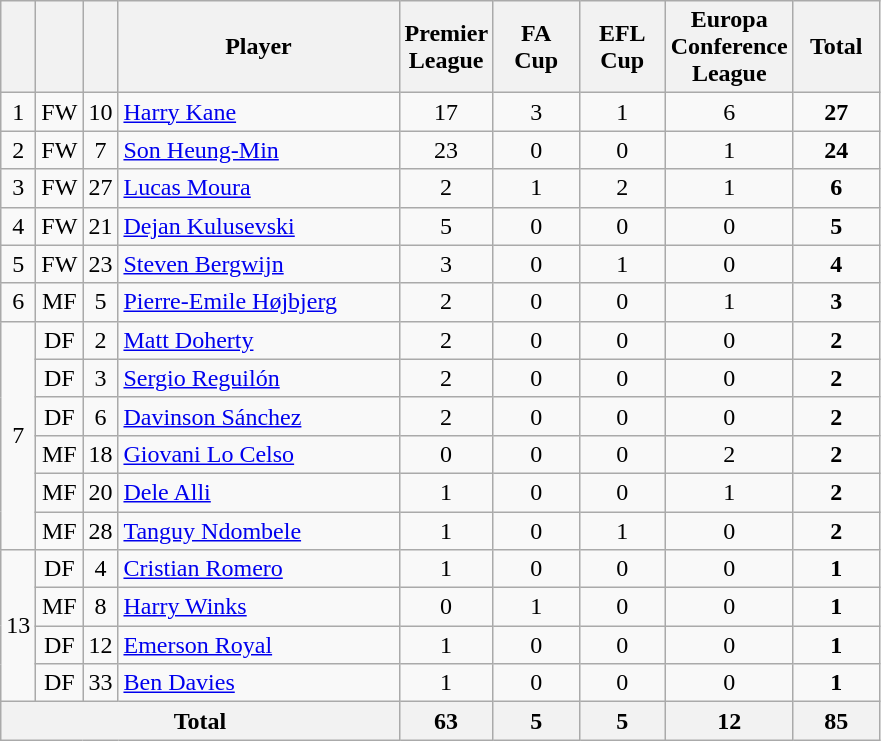<table class="wikitable sortable" style="text-align: center;">
<tr>
<th width=10></th>
<th width=10></th>
<th width=10></th>
<th width=180>Player</th>
<th width=50>Premier League</th>
<th width=50>FA Cup</th>
<th width=50>EFL Cup</th>
<th width=50>Europa Conference League</th>
<th width=50>Total</th>
</tr>
<tr>
<td rowspan="1">1</td>
<td>FW</td>
<td>10</td>
<td align=left> <a href='#'>Harry Kane</a></td>
<td>17</td>
<td>3</td>
<td>1</td>
<td>6</td>
<td><strong>27</strong></td>
</tr>
<tr>
<td rowspan="1">2</td>
<td>FW</td>
<td>7</td>
<td align=left> <a href='#'>Son Heung-Min</a></td>
<td>23</td>
<td>0</td>
<td>0</td>
<td>1</td>
<td><strong>24</strong></td>
</tr>
<tr>
<td rowspan="1">3</td>
<td>FW</td>
<td>27</td>
<td align=left> <a href='#'>Lucas Moura</a></td>
<td>2</td>
<td>1</td>
<td>2</td>
<td>1</td>
<td><strong>6</strong></td>
</tr>
<tr>
<td rowspan="1">4</td>
<td>FW</td>
<td>21</td>
<td align=left> <a href='#'>Dejan Kulusevski</a></td>
<td>5</td>
<td>0</td>
<td>0</td>
<td>0</td>
<td><strong>5</strong></td>
</tr>
<tr>
<td rowspan="1">5</td>
<td>FW</td>
<td>23</td>
<td align=left> <a href='#'>Steven Bergwijn</a></td>
<td>3</td>
<td>0</td>
<td>1</td>
<td>0</td>
<td><strong>4</strong></td>
</tr>
<tr>
<td rowspan="1">6</td>
<td>MF</td>
<td>5</td>
<td align=left> <a href='#'>Pierre-Emile Højbjerg</a></td>
<td>2</td>
<td>0</td>
<td>0</td>
<td>1</td>
<td><strong>3</strong></td>
</tr>
<tr>
<td rowspan="6">7</td>
<td>DF</td>
<td>2</td>
<td align=left> <a href='#'>Matt Doherty</a></td>
<td>2</td>
<td>0</td>
<td>0</td>
<td>0</td>
<td><strong>2</strong></td>
</tr>
<tr>
<td>DF</td>
<td>3</td>
<td align=left> <a href='#'>Sergio Reguilón</a></td>
<td>2</td>
<td>0</td>
<td>0</td>
<td>0</td>
<td><strong>2</strong></td>
</tr>
<tr>
<td>DF</td>
<td>6</td>
<td align="left"> <a href='#'>Davinson Sánchez</a></td>
<td>2</td>
<td>0</td>
<td>0</td>
<td>0</td>
<td><strong>2</strong></td>
</tr>
<tr>
<td>MF</td>
<td>18</td>
<td align="left"> <a href='#'>Giovani Lo Celso</a></td>
<td>0</td>
<td>0</td>
<td>0</td>
<td>2</td>
<td><strong>2</strong></td>
</tr>
<tr>
<td>MF</td>
<td>20</td>
<td align=left> <a href='#'>Dele Alli</a></td>
<td>1</td>
<td>0</td>
<td>0</td>
<td>1</td>
<td><strong>2</strong></td>
</tr>
<tr>
<td>MF</td>
<td>28</td>
<td align=left> <a href='#'>Tanguy Ndombele</a></td>
<td>1</td>
<td>0</td>
<td>1</td>
<td>0</td>
<td><strong>2</strong></td>
</tr>
<tr>
<td rowspan="4">13</td>
<td>DF</td>
<td>4</td>
<td align=left> <a href='#'>Cristian Romero</a></td>
<td>1</td>
<td>0</td>
<td>0</td>
<td>0</td>
<td><strong>1</strong></td>
</tr>
<tr>
<td>MF</td>
<td>8</td>
<td align=left> <a href='#'>Harry Winks</a></td>
<td>0</td>
<td>1</td>
<td>0</td>
<td>0</td>
<td><strong>1</strong></td>
</tr>
<tr>
<td>DF</td>
<td>12</td>
<td align=left> <a href='#'>Emerson Royal</a></td>
<td>1</td>
<td>0</td>
<td>0</td>
<td>0</td>
<td><strong>1</strong></td>
</tr>
<tr>
<td>DF</td>
<td>33</td>
<td align=left> <a href='#'>Ben Davies</a></td>
<td>1</td>
<td>0</td>
<td>0</td>
<td>0</td>
<td><strong>1</strong></td>
</tr>
<tr>
<th colspan="4">Total</th>
<th>63</th>
<th>5</th>
<th>5</th>
<th>12</th>
<th>85</th>
</tr>
</table>
